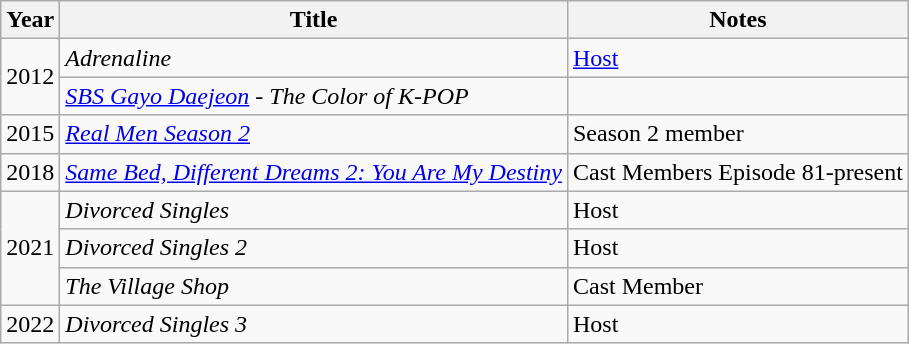<table class="wikitable">
<tr>
<th>Year</th>
<th>Title</th>
<th>Notes</th>
</tr>
<tr>
<td rowspan=2>2012</td>
<td><em>Adrenaline</em></td>
<td><a href='#'>Host</a></td>
</tr>
<tr>
<td><em><a href='#'>SBS Gayo Daejeon</a> - The Color of K-POP</em></td>
<td></td>
</tr>
<tr>
<td>2015</td>
<td><em><a href='#'>Real Men Season 2</a></em></td>
<td>Season 2 member</td>
</tr>
<tr>
<td>2018</td>
<td><em><a href='#'>Same Bed, Different Dreams 2: You Are My Destiny</a></em></td>
<td>Cast Members Episode 81-present</td>
</tr>
<tr>
<td rowspan=3>2021</td>
<td><em>Divorced Singles</em></td>
<td>Host  </td>
</tr>
<tr>
<td><em>Divorced Singles 2</em></td>
<td>Host </td>
</tr>
<tr>
<td><em>The Village Shop</em></td>
<td>Cast Member</td>
</tr>
<tr>
<td>2022</td>
<td><em>Divorced Singles 3 </em></td>
<td>Host</td>
</tr>
</table>
